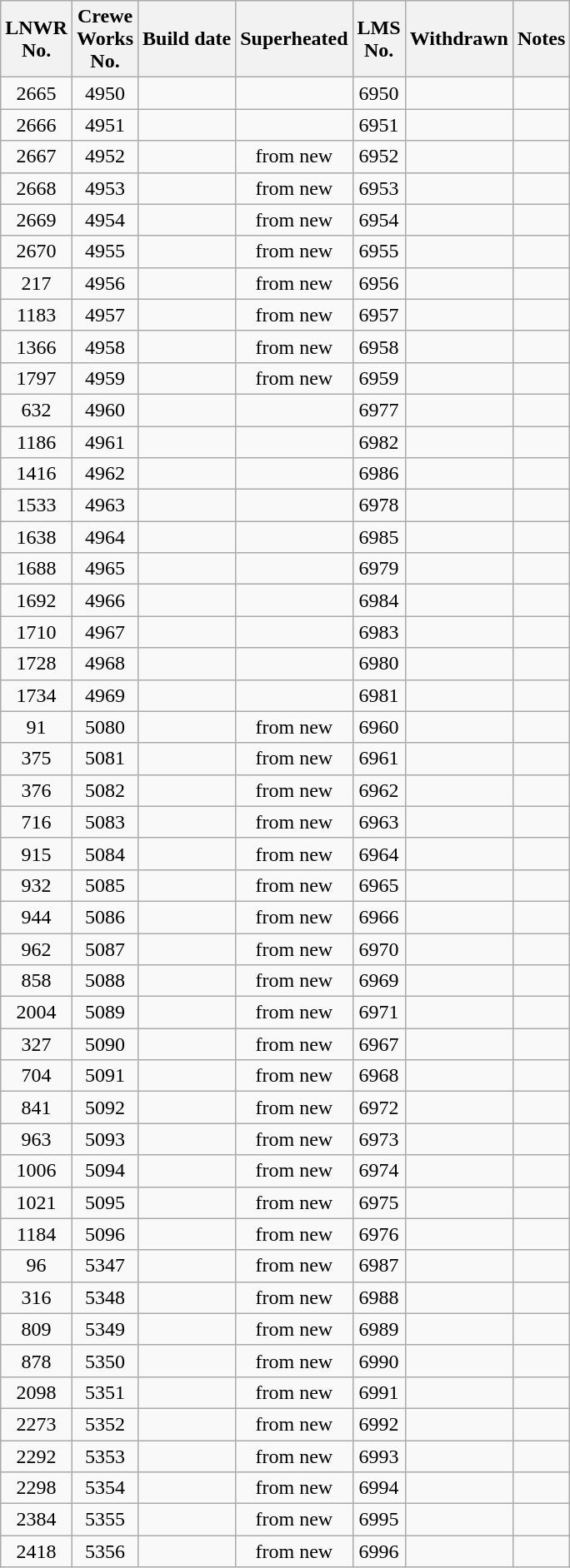<table class="wikitable sortable collapsible collapsed" style=text-align:center;>
<tr>
<th>LNWR<br>No.</th>
<th>Crewe<br>Works<br>No.</th>
<th>Build date</th>
<th>Superheated</th>
<th>LMS<br>No.</th>
<th>Withdrawn</th>
<th>Notes</th>
</tr>
<tr>
<td>2665</td>
<td>4950</td>
<td></td>
<td></td>
<td>6950</td>
<td></td>
<td></td>
</tr>
<tr>
<td>2666</td>
<td>4951</td>
<td></td>
<td></td>
<td>6951</td>
<td></td>
<td></td>
</tr>
<tr>
<td>2667</td>
<td>4952</td>
<td></td>
<td>from new</td>
<td>6952</td>
<td></td>
<td></td>
</tr>
<tr>
<td>2668</td>
<td>4953</td>
<td></td>
<td>from new</td>
<td>6953</td>
<td></td>
<td></td>
</tr>
<tr>
<td>2669</td>
<td>4954</td>
<td></td>
<td>from new</td>
<td>6954</td>
<td></td>
<td></td>
</tr>
<tr>
<td>2670</td>
<td>4955</td>
<td></td>
<td>from new</td>
<td>6955</td>
<td></td>
<td></td>
</tr>
<tr>
<td>217</td>
<td>4956</td>
<td></td>
<td>from new</td>
<td>6956</td>
<td></td>
<td></td>
</tr>
<tr>
<td>1183</td>
<td>4957</td>
<td></td>
<td>from new</td>
<td>6957</td>
<td></td>
<td></td>
</tr>
<tr>
<td>1366</td>
<td>4958</td>
<td></td>
<td>from new</td>
<td>6958</td>
<td></td>
<td></td>
</tr>
<tr>
<td>1797</td>
<td>4959</td>
<td></td>
<td>from new</td>
<td>6959</td>
<td></td>
<td></td>
</tr>
<tr>
<td>632</td>
<td>4960</td>
<td></td>
<td></td>
<td>6977</td>
<td></td>
<td></td>
</tr>
<tr>
<td>1186</td>
<td>4961</td>
<td></td>
<td></td>
<td>6982</td>
<td></td>
<td></td>
</tr>
<tr>
<td>1416</td>
<td>4962</td>
<td></td>
<td></td>
<td>6986</td>
<td></td>
<td></td>
</tr>
<tr>
<td>1533</td>
<td>4963</td>
<td></td>
<td></td>
<td>6978</td>
<td></td>
<td></td>
</tr>
<tr>
<td>1638</td>
<td>4964</td>
<td></td>
<td></td>
<td>6985</td>
<td></td>
<td></td>
</tr>
<tr>
<td>1688</td>
<td>4965</td>
<td></td>
<td></td>
<td>6979</td>
<td></td>
<td></td>
</tr>
<tr>
<td>1692</td>
<td>4966</td>
<td></td>
<td></td>
<td>6984</td>
<td></td>
<td></td>
</tr>
<tr>
<td>1710</td>
<td>4967</td>
<td></td>
<td></td>
<td>6983</td>
<td></td>
<td></td>
</tr>
<tr>
<td>1728</td>
<td>4968</td>
<td></td>
<td></td>
<td>6980</td>
<td></td>
<td></td>
</tr>
<tr>
<td>1734</td>
<td>4969</td>
<td></td>
<td></td>
<td>6981</td>
<td></td>
<td></td>
</tr>
<tr>
<td>91</td>
<td>5080</td>
<td></td>
<td>from new</td>
<td>6960</td>
<td></td>
<td></td>
</tr>
<tr>
<td>375</td>
<td>5081</td>
<td></td>
<td>from new</td>
<td>6961</td>
<td></td>
<td></td>
</tr>
<tr>
<td>376</td>
<td>5082</td>
<td></td>
<td>from new</td>
<td>6962</td>
<td></td>
<td></td>
</tr>
<tr>
<td>716</td>
<td>5083</td>
<td></td>
<td>from new</td>
<td>6963</td>
<td></td>
<td></td>
</tr>
<tr>
<td>915</td>
<td>5084</td>
<td></td>
<td>from new</td>
<td>6964</td>
<td></td>
<td></td>
</tr>
<tr>
<td>932</td>
<td>5085</td>
<td></td>
<td>from new</td>
<td>6965</td>
<td></td>
<td></td>
</tr>
<tr>
<td>944</td>
<td>5086</td>
<td></td>
<td>from new</td>
<td>6966</td>
<td></td>
<td></td>
</tr>
<tr>
<td>962</td>
<td>5087</td>
<td></td>
<td>from new</td>
<td>6970</td>
<td></td>
<td></td>
</tr>
<tr>
<td>858</td>
<td>5088</td>
<td></td>
<td>from new</td>
<td>6969</td>
<td></td>
<td></td>
</tr>
<tr>
<td>2004</td>
<td>5089</td>
<td></td>
<td>from new</td>
<td>6971</td>
<td></td>
<td></td>
</tr>
<tr>
<td>327</td>
<td>5090</td>
<td></td>
<td>from new</td>
<td>6967</td>
<td></td>
<td></td>
</tr>
<tr>
<td>704</td>
<td>5091</td>
<td></td>
<td>from new</td>
<td>6968</td>
<td></td>
<td></td>
</tr>
<tr>
<td>841</td>
<td>5092</td>
<td></td>
<td>from new</td>
<td>6972</td>
<td></td>
<td></td>
</tr>
<tr>
<td>963</td>
<td>5093</td>
<td></td>
<td>from new</td>
<td>6973</td>
<td></td>
<td></td>
</tr>
<tr>
<td>1006</td>
<td>5094</td>
<td></td>
<td>from new</td>
<td>6974</td>
<td></td>
<td></td>
</tr>
<tr>
<td>1021</td>
<td>5095</td>
<td></td>
<td>from new</td>
<td>6975</td>
<td></td>
<td></td>
</tr>
<tr>
<td>1184</td>
<td>5096</td>
<td></td>
<td>from new</td>
<td>6976</td>
<td></td>
<td></td>
</tr>
<tr>
<td>96</td>
<td>5347</td>
<td></td>
<td>from new</td>
<td>6987</td>
<td></td>
<td></td>
</tr>
<tr>
<td>316</td>
<td>5348</td>
<td></td>
<td>from new</td>
<td>6988</td>
<td></td>
<td></td>
</tr>
<tr>
<td>809</td>
<td>5349</td>
<td></td>
<td>from new</td>
<td>6989</td>
<td></td>
<td></td>
</tr>
<tr>
<td>878</td>
<td>5350</td>
<td></td>
<td>from new</td>
<td>6990</td>
<td></td>
<td></td>
</tr>
<tr>
<td>2098</td>
<td>5351</td>
<td></td>
<td>from new</td>
<td>6991</td>
<td></td>
<td></td>
</tr>
<tr>
<td>2273</td>
<td>5352</td>
<td></td>
<td>from new</td>
<td>6992</td>
<td></td>
<td></td>
</tr>
<tr>
<td>2292</td>
<td>5353</td>
<td></td>
<td>from new</td>
<td>6993</td>
<td></td>
<td></td>
</tr>
<tr>
<td>2298</td>
<td>5354</td>
<td></td>
<td>from new</td>
<td>6994</td>
<td></td>
<td></td>
</tr>
<tr>
<td>2384</td>
<td>5355</td>
<td></td>
<td>from new</td>
<td>6995</td>
<td></td>
<td></td>
</tr>
<tr>
<td>2418</td>
<td>5356</td>
<td></td>
<td>from new</td>
<td>6996</td>
<td></td>
<td></td>
</tr>
</table>
